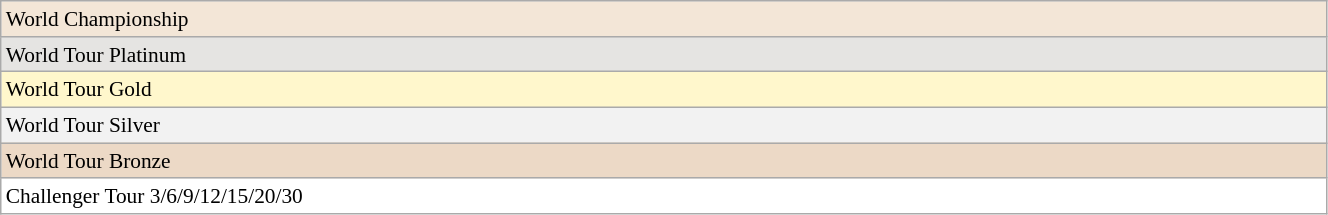<table class=wikitable style=font-size:89%;width:70%>
<tr style="background:#F3E6D7;">
<td>World Championship</td>
</tr>
<tr style="background:#E5E4E2;">
<td>World Tour Platinum</td>
</tr>
<tr style="background:#fff7cc;">
<td>World Tour Gold</td>
</tr>
<tr style="background:#f2f2f2;">
<td>World Tour Silver</td>
</tr>
<tr style="background:#ecd9c6;">
<td>World Tour Bronze</td>
</tr>
<tr style="background:#fff;">
<td>Challenger Tour 3/6/9/12/15/20/30</td>
</tr>
</table>
